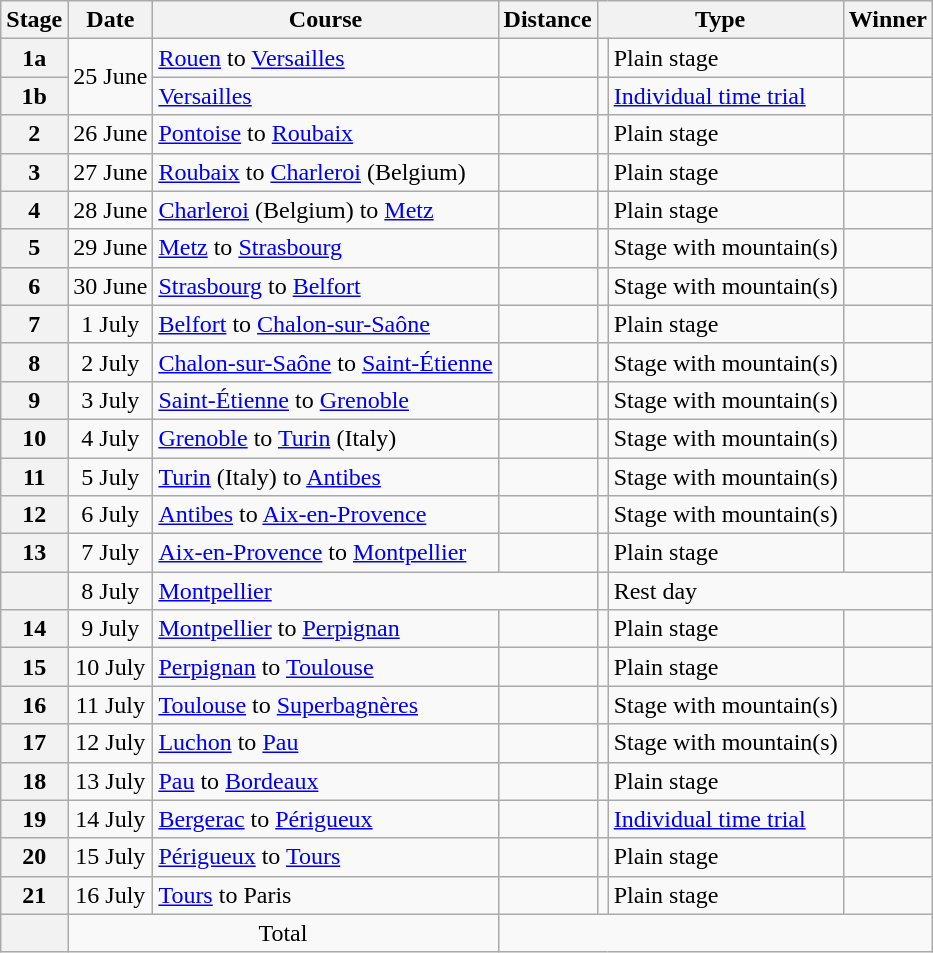<table class="wikitable">
<tr>
<th scope="col">Stage</th>
<th scope="col">Date</th>
<th scope="col">Course</th>
<th scope="col">Distance</th>
<th scope="col" colspan="2">Type</th>
<th scope="col">Winner</th>
</tr>
<tr>
<th scope="row">1a</th>
<td rowspan="2" style="text-align:center;">25 June</td>
<td><a href='#'>Rouen</a> to <a href='#'>Versailles</a></td>
<td style="text-align:center;"></td>
<td></td>
<td>Plain stage</td>
<td></td>
</tr>
<tr>
<th scope="row">1b</th>
<td><a href='#'>Versailles</a></td>
<td style="text-align:center;"></td>
<td></td>
<td><a href='#'>Individual time trial</a></td>
<td></td>
</tr>
<tr>
<th scope="row">2</th>
<td style="text-align:center;">26 June</td>
<td><a href='#'>Pontoise</a> to <a href='#'>Roubaix</a></td>
<td style="text-align:center;"></td>
<td></td>
<td>Plain stage</td>
<td></td>
</tr>
<tr>
<th scope="row">3</th>
<td style="text-align:center;">27 June</td>
<td><a href='#'>Roubaix</a> to <a href='#'>Charleroi</a> (Belgium)</td>
<td style="text-align:center;"></td>
<td></td>
<td>Plain stage</td>
<td></td>
</tr>
<tr>
<th scope="row">4</th>
<td style="text-align:center;">28 June</td>
<td><a href='#'>Charleroi</a> (Belgium) to <a href='#'>Metz</a></td>
<td style="text-align:center;"></td>
<td></td>
<td>Plain stage</td>
<td></td>
</tr>
<tr>
<th scope="row">5</th>
<td style="text-align:center;">29 June</td>
<td><a href='#'>Metz</a> to <a href='#'>Strasbourg</a></td>
<td style="text-align:center;"></td>
<td></td>
<td>Stage with mountain(s)</td>
<td></td>
</tr>
<tr>
<th scope="row">6</th>
<td style="text-align:center;">30 June</td>
<td><a href='#'>Strasbourg</a> to <a href='#'>Belfort</a></td>
<td style="text-align:center;"></td>
<td></td>
<td>Stage with mountain(s)</td>
<td></td>
</tr>
<tr>
<th scope="row">7</th>
<td style="text-align:center;">1 July</td>
<td><a href='#'>Belfort</a> to <a href='#'>Chalon-sur-Saône</a></td>
<td style="text-align:center;"></td>
<td></td>
<td>Plain stage</td>
<td></td>
</tr>
<tr>
<th scope="row">8</th>
<td style="text-align:center;">2 July</td>
<td><a href='#'>Chalon-sur-Saône</a> to <a href='#'>Saint-Étienne</a></td>
<td style="text-align:center;"></td>
<td></td>
<td>Stage with mountain(s)</td>
<td></td>
</tr>
<tr>
<th scope="row">9</th>
<td style="text-align:center;">3 July</td>
<td><a href='#'>Saint-Étienne</a> to <a href='#'>Grenoble</a></td>
<td style="text-align:center;"></td>
<td></td>
<td>Stage with mountain(s)</td>
<td></td>
</tr>
<tr>
<th scope="row">10</th>
<td style="text-align:center;">4 July</td>
<td><a href='#'>Grenoble</a> to <a href='#'>Turin</a> (Italy)</td>
<td style="text-align:center;"></td>
<td></td>
<td>Stage with mountain(s)</td>
<td></td>
</tr>
<tr>
<th scope="row">11</th>
<td style="text-align:center;">5 July</td>
<td><a href='#'>Turin</a> (Italy) to <a href='#'>Antibes</a></td>
<td style="text-align:center;"></td>
<td></td>
<td>Stage with mountain(s)</td>
<td></td>
</tr>
<tr>
<th scope="row">12</th>
<td style="text-align:center;">6 July</td>
<td><a href='#'>Antibes</a> to <a href='#'>Aix-en-Provence</a></td>
<td style="text-align:center;"></td>
<td></td>
<td>Stage with mountain(s)</td>
<td></td>
</tr>
<tr>
<th scope="row">13</th>
<td style="text-align:center;">7 July</td>
<td><a href='#'>Aix-en-Provence</a> to <a href='#'>Montpellier</a></td>
<td style="text-align:center;"></td>
<td></td>
<td>Plain stage</td>
<td></td>
</tr>
<tr>
<th scope="row"></th>
<td style="text-align:center;">8 July</td>
<td colspan="2"><a href='#'>Montpellier</a></td>
<td></td>
<td colspan="2">Rest day</td>
</tr>
<tr>
<th scope="row">14</th>
<td style="text-align:center;">9 July</td>
<td><a href='#'>Montpellier</a> to <a href='#'>Perpignan</a></td>
<td style="text-align:center;"></td>
<td></td>
<td>Plain stage</td>
<td></td>
</tr>
<tr>
<th scope="row">15</th>
<td style="text-align:center;">10 July</td>
<td><a href='#'>Perpignan</a> to <a href='#'>Toulouse</a></td>
<td style="text-align:center;"></td>
<td></td>
<td>Plain stage</td>
<td></td>
</tr>
<tr>
<th scope="row">16</th>
<td style="text-align:center;">11 July</td>
<td><a href='#'>Toulouse</a> to <a href='#'>Superbagnères</a></td>
<td style="text-align:center;"></td>
<td></td>
<td>Stage with mountain(s)</td>
<td></td>
</tr>
<tr>
<th scope="row">17</th>
<td style="text-align:center;">12 July</td>
<td><a href='#'>Luchon</a> to <a href='#'>Pau</a></td>
<td style="text-align:center;"></td>
<td></td>
<td>Stage with mountain(s)</td>
<td></td>
</tr>
<tr>
<th scope="row">18</th>
<td style="text-align:center;">13 July</td>
<td><a href='#'>Pau</a> to <a href='#'>Bordeaux</a></td>
<td style="text-align:center;"></td>
<td></td>
<td>Plain stage</td>
<td></td>
</tr>
<tr>
<th scope="row">19</th>
<td style="text-align:center;">14 July</td>
<td><a href='#'>Bergerac</a> to <a href='#'>Périgueux</a></td>
<td style="text-align:center;"></td>
<td></td>
<td><a href='#'>Individual time trial</a></td>
<td></td>
</tr>
<tr>
<th scope="row">20</th>
<td style="text-align:center;">15 July</td>
<td><a href='#'>Périgueux</a> to <a href='#'>Tours</a></td>
<td style="text-align:center;"></td>
<td></td>
<td>Plain stage</td>
<td></td>
</tr>
<tr>
<th scope="row">21</th>
<td style="text-align:center;">16 July</td>
<td><a href='#'>Tours</a> to Paris</td>
<td style="text-align:center;"></td>
<td></td>
<td>Plain stage</td>
<td></td>
</tr>
<tr>
<th scope="row"></th>
<td colspan="2" style="text-align:center">Total</td>
<td colspan="4" style="text-align:center"></td>
</tr>
</table>
